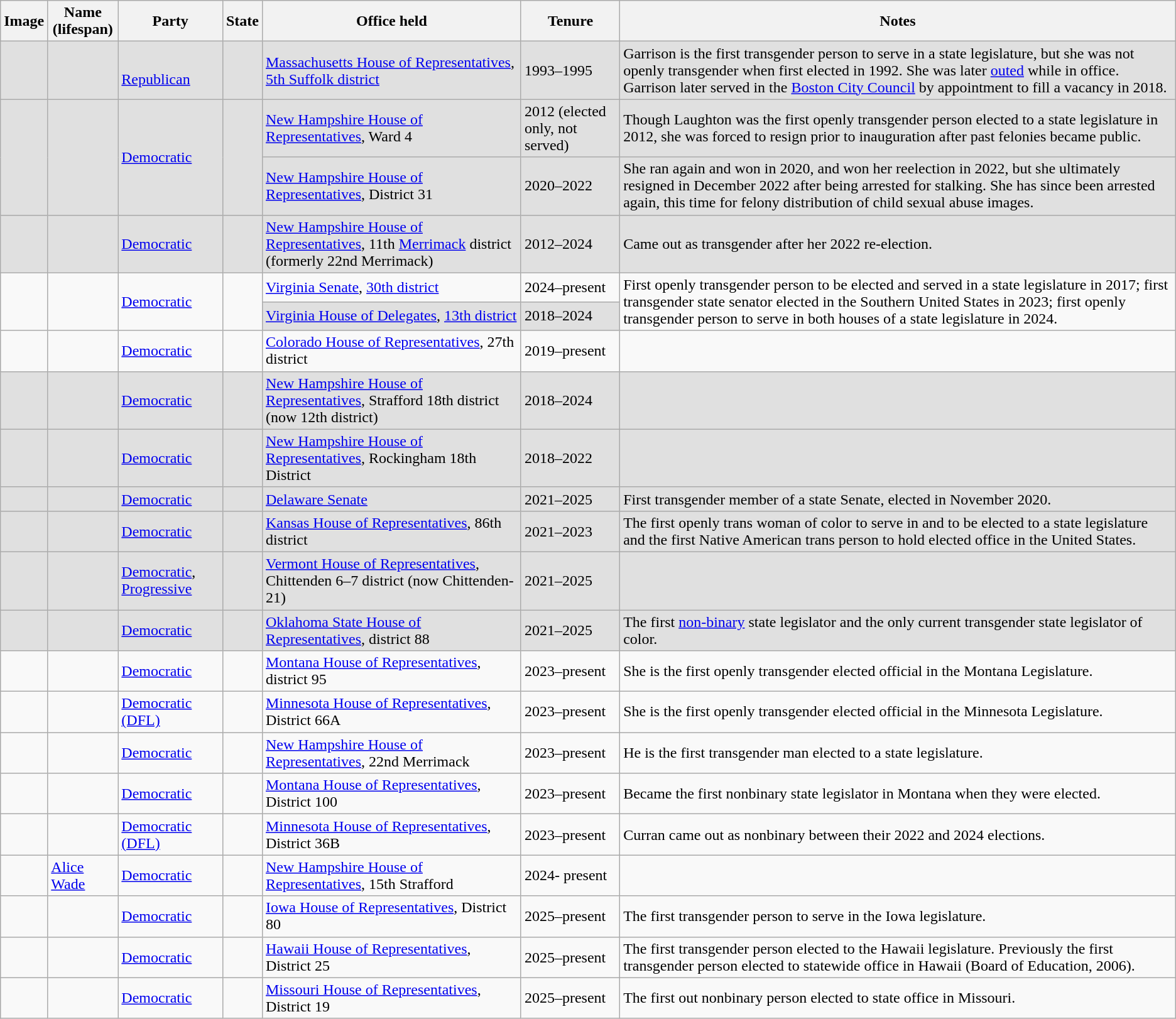<table class="wikitable sortable">
<tr>
<th>Image</th>
<th>Name<br>(lifespan)</th>
<th>Party</th>
<th>State</th>
<th>Office held</th>
<th>Tenure</th>
<th class="unsortable">Notes</th>
</tr>
<tr style="background:#e0e0e0">
<td></td>
<td></td>
<td><br><a href='#'>Republican</a></td>
<td></td>
<td><a href='#'>Massachusetts House of Representatives</a>, <a href='#'>5th Suffolk district</a></td>
<td>1993–1995</td>
<td>Garrison is the first transgender person to serve in a state legislature, but she was not openly transgender when first elected in 1992. She was later <a href='#'>outed</a> while in office. Garrison later served in the <a href='#'>Boston City Council</a> by appointment to fill a vacancy in 2018.</td>
</tr>
<tr style="background:#e0e0e0">
<td rowspan="2"></td>
<td rowspan="2"></td>
<td rowspan="2"><a href='#'>Democratic</a></td>
<td rowspan="2"></td>
<td><a href='#'>New Hampshire House of Representatives</a>, Ward 4</td>
<td>2012 (elected only, not served)</td>
<td>Though Laughton was the first openly transgender person elected to a state legislature in 2012, she was forced to resign prior to inauguration after past felonies became public.</td>
</tr>
<tr style="background:#e0e0e0">
<td><a href='#'>New Hampshire House of Representatives</a>, District 31</td>
<td>2020–2022</td>
<td>She ran again and won in 2020, and won her reelection in 2022, but she ultimately resigned in December 2022 after being arrested for stalking. She has since been arrested again, this time for felony distribution of child sexual abuse images.</td>
</tr>
<tr style="background:#e0e0e0">
<td></td>
<td></td>
<td><a href='#'>Democratic</a></td>
<td></td>
<td><a href='#'>New Hampshire House of Representatives</a>, 11th <a href='#'>Merrimack</a> district (formerly 22nd Merrimack)</td>
<td>2012–2024</td>
<td>Came out as transgender after her 2022 re-election.</td>
</tr>
<tr>
<td rowspan="2"></td>
<td rowspan="2"></td>
<td rowspan="2"><a href='#'>Democratic</a></td>
<td rowspan="2"></td>
<td><a href='#'>Virginia Senate</a>, <a href='#'>30th district</a></td>
<td>2024–present</td>
<td rowspan="2">First openly transgender person to be elected and served in a state legislature in 2017; first transgender state senator elected in the Southern United States in 2023; first openly transgender person to serve in both houses of a state legislature in 2024.</td>
</tr>
<tr style="background:#e0e0e0">
<td><a href='#'>Virginia House of Delegates</a>, <a href='#'>13th district</a></td>
<td>2018–2024</td>
</tr>
<tr>
<td></td>
<td></td>
<td><a href='#'>Democratic</a></td>
<td></td>
<td><a href='#'>Colorado House of Representatives</a>, 27th district</td>
<td>2019–present</td>
<td></td>
</tr>
<tr style="background:#e0e0e0">
<td></td>
<td></td>
<td><a href='#'>Democratic</a></td>
<td></td>
<td><a href='#'>New Hampshire House of Representatives</a>, Strafford 18th district (now 12th district)</td>
<td>2018–2024</td>
<td></td>
</tr>
<tr style="background:#e0e0e0">
<td></td>
<td></td>
<td><a href='#'>Democratic</a></td>
<td></td>
<td><a href='#'>New Hampshire House of Representatives</a>, Rockingham 18th District</td>
<td>2018–2022</td>
<td></td>
</tr>
<tr style="background:#e0e0e0">
<td></td>
<td></td>
<td><a href='#'>Democratic</a></td>
<td></td>
<td><a href='#'>Delaware Senate</a></td>
<td>2021–2025</td>
<td>First transgender member of a state Senate, elected in November 2020.</td>
</tr>
<tr style="background:#e0e0e0">
<td></td>
<td></td>
<td><a href='#'>Democratic</a></td>
<td></td>
<td><a href='#'>Kansas House of Representatives</a>, 86th district</td>
<td>2021–2023</td>
<td>The first openly trans woman of color to serve in and to be elected to a state legislature and the first Native American trans person to hold elected office in the United States.</td>
</tr>
<tr style="background:#e0e0e0">
<td></td>
<td></td>
<td><a href='#'>Democratic</a>, <a href='#'>Progressive</a></td>
<td></td>
<td><a href='#'>Vermont House of Representatives</a>, Chittenden 6–7 district (now Chittenden-21)</td>
<td>2021–2025</td>
<td></td>
</tr>
<tr style="background:#e0e0e0">
<td></td>
<td></td>
<td><a href='#'>Democratic</a></td>
<td></td>
<td><a href='#'>Oklahoma State House of Representatives</a>, district 88</td>
<td>2021–2025</td>
<td>The first <a href='#'>non-binary</a> state legislator and the only current transgender state legislator of color.</td>
</tr>
<tr>
<td></td>
<td></td>
<td><a href='#'>Democratic</a></td>
<td></td>
<td><a href='#'>Montana House of Representatives</a>, district 95</td>
<td>2023–present</td>
<td>She is the first openly transgender elected official in the Montana Legislature.</td>
</tr>
<tr>
<td></td>
<td></td>
<td><a href='#'>Democratic (DFL)</a></td>
<td></td>
<td><a href='#'>Minnesota House of Representatives</a>, District 66A</td>
<td>2023–present</td>
<td>She is the first openly transgender elected official in the Minnesota Legislature.</td>
</tr>
<tr>
<td></td>
<td></td>
<td><a href='#'>Democratic</a></td>
<td></td>
<td><a href='#'>New Hampshire House of Representatives</a>, 22nd Merrimack</td>
<td>2023–present</td>
<td>He is the first transgender man elected to a state legislature.</td>
</tr>
<tr>
<td></td>
<td></td>
<td><a href='#'>Democratic</a></td>
<td></td>
<td><a href='#'>Montana House of Representatives</a>, District 100</td>
<td>2023–present</td>
<td>Became the first nonbinary state legislator in Montana when they were elected.</td>
</tr>
<tr>
<td></td>
<td></td>
<td><a href='#'>Democratic (DFL)</a></td>
<td></td>
<td><a href='#'>Minnesota House of Representatives</a>, District 36B</td>
<td>2023–present</td>
<td>Curran came out as nonbinary between their 2022 and 2024 elections.</td>
</tr>
<tr>
<td></td>
<td><a href='#'>Alice Wade</a></td>
<td><a href='#'>Democratic</a></td>
<td></td>
<td><a href='#'>New Hampshire House of Representatives</a>, 15th Strafford</td>
<td>2024- present</td>
<td></td>
</tr>
<tr>
<td></td>
<td></td>
<td><a href='#'>Democratic</a></td>
<td></td>
<td><a href='#'>Iowa House of Representatives</a>, District 80</td>
<td>2025–present</td>
<td>The first transgender person to serve in the Iowa legislature.</td>
</tr>
<tr>
<td></td>
<td></td>
<td><a href='#'>Democratic</a></td>
<td></td>
<td><a href='#'>Hawaii House of Representatives</a>, District 25</td>
<td>2025–present</td>
<td>The first transgender person elected to the Hawaii legislature. Previously the first transgender person elected to statewide office in Hawaii (Board of Education, 2006).</td>
</tr>
<tr>
<td></td>
<td></td>
<td><a href='#'>Democratic</a></td>
<td></td>
<td><a href='#'>Missouri House of Representatives</a>, District 19</td>
<td>2025–present</td>
<td>The first out nonbinary person elected to state office in Missouri.</td>
</tr>
</table>
